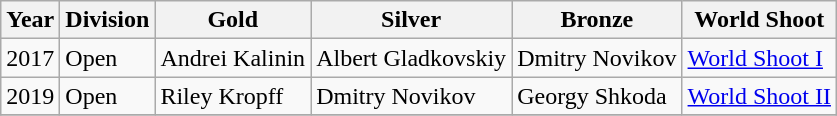<table class="wikitable sortable" style="text-align: left;">
<tr>
<th>Year</th>
<th>Division</th>
<th> Gold</th>
<th> Silver</th>
<th> Bronze</th>
<th>World Shoot</th>
</tr>
<tr>
<td>2017</td>
<td>Open</td>
<td> Andrei Kalinin</td>
<td> Albert Gladkovskiy</td>
<td> Dmitry Novikov</td>
<td><a href='#'>World Shoot I</a></td>
</tr>
<tr>
<td>2019</td>
<td>Open</td>
<td> Riley Kropff</td>
<td> Dmitry Novikov</td>
<td> Georgy Shkoda</td>
<td><a href='#'>World Shoot II</a></td>
</tr>
<tr>
</tr>
</table>
